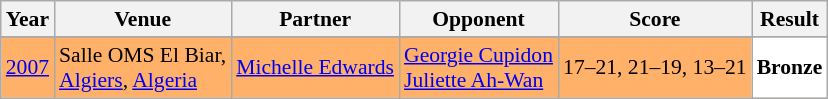<table class="sortable wikitable" style="font-size: 90%;">
<tr>
<th>Year</th>
<th>Venue</th>
<th>Partner</th>
<th>Opponent</th>
<th>Score</th>
<th>Result</th>
</tr>
<tr>
</tr>
<tr style="background:#FFB069">
<td align="center"><a href='#'>2007</a></td>
<td align="left">Salle OMS El Biar,<br><a href='#'>Algiers</a>, <a href='#'>Algeria</a></td>
<td align="left"> <a href='#'>Michelle Edwards</a></td>
<td align="left"> <a href='#'>Georgie Cupidon</a><br> <a href='#'>Juliette Ah-Wan</a></td>
<td align="left">17–21, 21–19, 13–21</td>
<td style="text-align:left; background:white"> <strong>Bronze</strong></td>
</tr>
</table>
